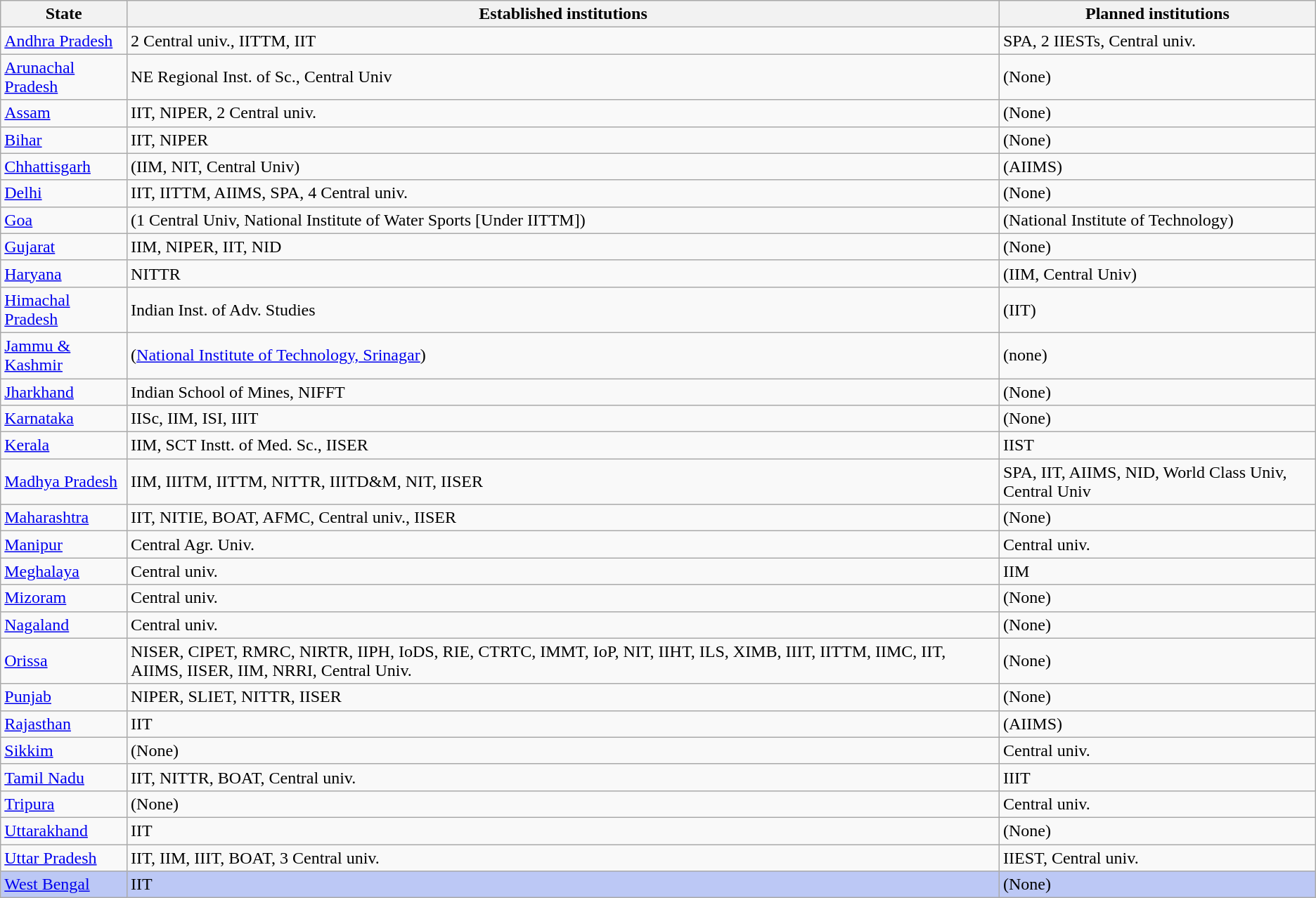<table class="wikitable">
<tr>
<th>State</th>
<th>Established institutions</th>
<th>Planned institutions</th>
</tr>
<tr>
<td><a href='#'>Andhra Pradesh</a></td>
<td>2 Central univ., IITTM, IIT</td>
<td>SPA, 2 IIESTs, Central univ.</td>
</tr>
<tr>
<td><a href='#'>Arunachal Pradesh</a></td>
<td>NE Regional Inst. of Sc., Central Univ</td>
<td>(None)</td>
</tr>
<tr>
<td><a href='#'>Assam</a></td>
<td>IIT, NIPER, 2 Central univ.</td>
<td>(None)</td>
</tr>
<tr>
<td><a href='#'>Bihar</a></td>
<td>IIT, NIPER</td>
<td>(None)</td>
</tr>
<tr>
<td><a href='#'>Chhattisgarh</a></td>
<td>(IIM, NIT, Central Univ)</td>
<td>(AIIMS)</td>
</tr>
<tr>
<td><a href='#'>Delhi</a></td>
<td>IIT, IITTM, AIIMS, SPA, 4 Central univ.</td>
<td>(None)</td>
</tr>
<tr>
<td><a href='#'>Goa</a></td>
<td>(1 Central Univ, National Institute of Water Sports [Under IITTM])</td>
<td>(National Institute of Technology)</td>
</tr>
<tr>
<td><a href='#'>Gujarat</a></td>
<td>IIM, NIPER, IIT, NID</td>
<td>(None)</td>
</tr>
<tr>
<td><a href='#'>Haryana</a></td>
<td>NITTR</td>
<td>(IIM, Central Univ)</td>
</tr>
<tr>
<td><a href='#'>Himachal Pradesh</a></td>
<td>Indian Inst. of Adv. Studies</td>
<td>(IIT)</td>
</tr>
<tr>
<td><a href='#'>Jammu & Kashmir</a></td>
<td>(<a href='#'>National Institute of Technology, Srinagar</a>)</td>
<td>(none)</td>
</tr>
<tr>
<td><a href='#'>Jharkhand</a></td>
<td>Indian School of Mines, NIFFT</td>
<td>(None)</td>
</tr>
<tr>
<td><a href='#'>Karnataka</a></td>
<td>IISc, IIM, ISI, IIIT</td>
<td>(None)</td>
</tr>
<tr>
<td><a href='#'>Kerala</a></td>
<td>IIM, SCT Instt. of Med. Sc., IISER</td>
<td>IIST</td>
</tr>
<tr>
<td><a href='#'>Madhya Pradesh</a></td>
<td>IIM, IIITM, IITTM, NITTR, IIITD&M, NIT, IISER</td>
<td>SPA, IIT, AIIMS, NID, World Class Univ, Central Univ</td>
</tr>
<tr>
<td><a href='#'>Maharashtra</a></td>
<td>IIT, NITIE, BOAT, AFMC, Central univ., IISER</td>
<td>(None)</td>
</tr>
<tr>
<td><a href='#'>Manipur</a></td>
<td>Central Agr. Univ.</td>
<td>Central univ.</td>
</tr>
<tr>
<td><a href='#'>Meghalaya</a></td>
<td>Central univ.</td>
<td>IIM</td>
</tr>
<tr>
<td><a href='#'>Mizoram</a></td>
<td>Central univ.</td>
<td>(None)</td>
</tr>
<tr>
<td><a href='#'>Nagaland</a></td>
<td>Central univ.</td>
<td>(None)</td>
</tr>
<tr>
<td><a href='#'>Orissa</a></td>
<td>NISER, CIPET, RMRC, NIRTR, IIPH, IoDS, RIE, CTRTC, IMMT, IoP, NIT, IIHT, ILS, XIMB, IIIT, IITTM, IIMC, IIT, AIIMS, IISER, IIM, NRRI, Central Univ.</td>
<td>(None)</td>
</tr>
<tr>
<td><a href='#'>Punjab</a></td>
<td>NIPER, SLIET, NITTR, IISER</td>
<td>(None)</td>
</tr>
<tr>
<td><a href='#'>Rajasthan</a></td>
<td>IIT</td>
<td>(AIIMS)</td>
</tr>
<tr>
<td><a href='#'>Sikkim</a></td>
<td>(None)</td>
<td>Central univ.</td>
</tr>
<tr>
<td><a href='#'>Tamil Nadu</a></td>
<td>IIT, NITTR, BOAT, Central univ.</td>
<td>IIIT</td>
</tr>
<tr>
<td><a href='#'>Tripura</a></td>
<td>(None)</td>
<td>Central univ.</td>
</tr>
<tr>
<td><a href='#'>Uttarakhand</a></td>
<td>IIT</td>
<td>(None)</td>
</tr>
<tr>
<td><a href='#'>Uttar Pradesh</a></td>
<td>IIT, IIM, IIIT, BOAT, 3 Central univ.</td>
<td>IIEST, Central univ.</td>
</tr>
<tr>
<td bgcolor="#BCC8F5"><a href='#'>West Bengal</a></td>
<td bgcolor="#BCC8F5">IIT</td>
<td bgcolor="#BCC8F5">(None)</td>
</tr>
</table>
